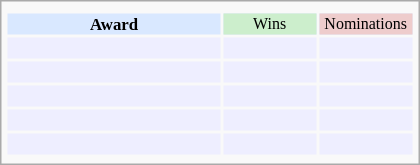<table class="infobox" style="width: 25em; text-align: left; font-size: 70%; vertical-align: middle;">
<tr>
<td colspan="3" style="text-align:center;"></td>
</tr>
<tr bgcolor=#D9E8FF style="text-align:center;">
<th style="vertical-align: middle;">Award</th>
<td style="background:#cceecc; font-size:8pt;" width="60px">Wins</td>
<td style="background:#eecccc; font-size:8pt;" width="60px">Nominations</td>
</tr>
<tr bgcolor=#eeeeff>
<td align="center"><br></td>
<td></td>
<td></td>
</tr>
<tr bgcolor=#eeeeff>
<td align="center"><br></td>
<td></td>
<td></td>
</tr>
<tr bgcolor=#eeeeff>
<td align="center"><br></td>
<td></td>
<td></td>
</tr>
<tr bgcolor=#eeeeff>
<td align="center"><br></td>
<td></td>
<td></td>
</tr>
<tr bgcolor=#eeeeff>
<td align="center"><br></td>
<td></td>
<td></td>
</tr>
<tr>
</tr>
</table>
